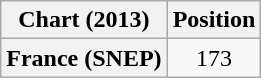<table class="wikitable plainrowheaders" style="text-align:center">
<tr>
<th scope="col">Chart (2013)</th>
<th scope="col">Position</th>
</tr>
<tr>
<th scope="row">France (SNEP)</th>
<td>173</td>
</tr>
</table>
